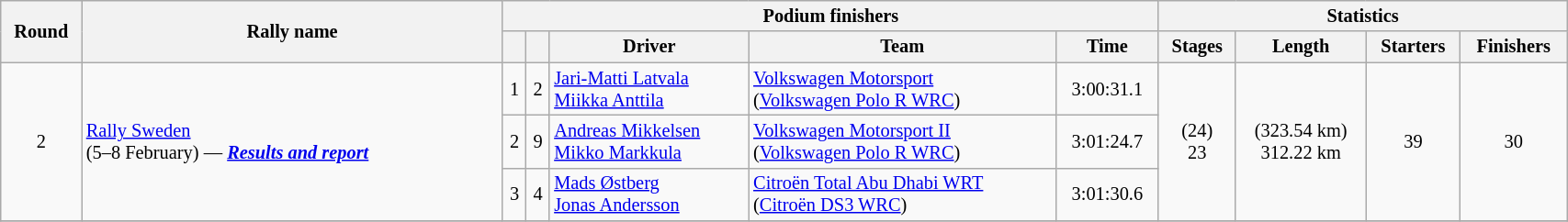<table class="wikitable" width=90% style="font-size:85%;">
<tr>
<th rowspan=2>Round</th>
<th style="width:22em" rowspan=2>Rally name</th>
<th colspan=5>Podium finishers</th>
<th colspan=4>Statistics</th>
</tr>
<tr>
<th></th>
<th></th>
<th>Driver</th>
<th>Team</th>
<th>Time</th>
<th>Stages</th>
<th>Length</th>
<th>Starters</th>
<th>Finishers</th>
</tr>
<tr>
<td rowspan=3 align=center>2</td>
<td rowspan=3 nowrap> <a href='#'>Rally Sweden</a><br>(5–8 February) — <strong><em><a href='#'>Results and report</a></em></strong></td>
<td align=center>1</td>
<td align=center>2</td>
<td nowrap> <a href='#'>Jari-Matti Latvala</a><br> <a href='#'>Miikka Anttila</a></td>
<td nowrap> <a href='#'>Volkswagen Motorsport</a><br> (<a href='#'>Volkswagen Polo R WRC</a>)</td>
<td align=center>3:00:31.1</td>
<td rowspan=3 align=center>(24)<br>23</td>
<td rowspan=3 align=center>(323.54 km)<br>312.22 km</td>
<td rowspan=3 align=center>39</td>
<td rowspan=3 align=center>30</td>
</tr>
<tr>
<td align=center>2</td>
<td align=center>9</td>
<td nowrap> <a href='#'>Andreas Mikkelsen</a><br> <a href='#'>Mikko Markkula</a></td>
<td nowrap> <a href='#'>Volkswagen Motorsport II</a><br> (<a href='#'>Volkswagen Polo R WRC</a>)</td>
<td align=center>3:01:24.7</td>
</tr>
<tr>
<td align=center>3</td>
<td align=center>4</td>
<td nowrap> <a href='#'>Mads Østberg</a><br> <a href='#'>Jonas Andersson</a></td>
<td nowrap> <a href='#'>Citroën Total Abu Dhabi WRT</a><br> (<a href='#'>Citroën DS3 WRC</a>)</td>
<td align=center>3:01:30.6</td>
</tr>
<tr>
</tr>
</table>
